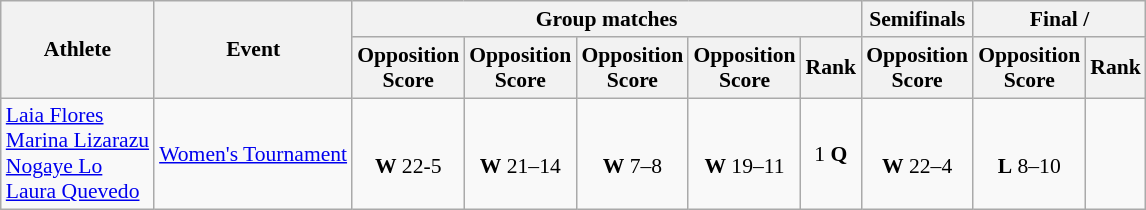<table class=wikitable style="font-size:90%">
<tr>
<th rowspan="2">Athlete</th>
<th rowspan="2">Event</th>
<th colspan="5">Group matches</th>
<th>Semifinals</th>
<th colspan=2>Final / </th>
</tr>
<tr>
<th>Opposition<br>Score</th>
<th>Opposition<br>Score</th>
<th>Opposition<br>Score</th>
<th>Opposition<br>Score</th>
<th>Rank</th>
<th>Opposition<br>Score</th>
<th>Opposition<br>Score</th>
<th>Rank</th>
</tr>
<tr align=center>
<td align=left><a href='#'>Laia Flores</a><br><a href='#'>Marina Lizarazu</a><br><a href='#'>Nogaye Lo</a><br><a href='#'>Laura Quevedo</a></td>
<td align=left><a href='#'>Women's Tournament</a></td>
<td><br><strong>W</strong> 22-5</td>
<td><br><strong>W</strong> 21–14</td>
<td><br><strong>W</strong> 7–8</td>
<td><br><strong>W</strong> 19–11</td>
<td>1 <strong>Q</strong></td>
<td><br><strong>W</strong> 22–4</td>
<td><br><strong>L</strong> 8–10</td>
<td></td>
</tr>
</table>
